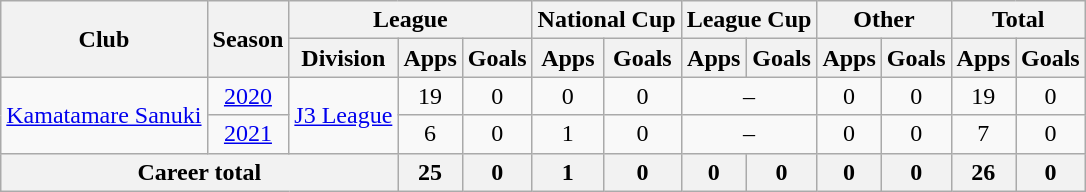<table class="wikitable" style="text-align: center">
<tr>
<th rowspan="2">Club</th>
<th rowspan="2">Season</th>
<th colspan="3">League</th>
<th colspan="2">National Cup</th>
<th colspan="2">League Cup</th>
<th colspan="2">Other</th>
<th colspan="2">Total</th>
</tr>
<tr>
<th>Division</th>
<th>Apps</th>
<th>Goals</th>
<th>Apps</th>
<th>Goals</th>
<th>Apps</th>
<th>Goals</th>
<th>Apps</th>
<th>Goals</th>
<th>Apps</th>
<th>Goals</th>
</tr>
<tr>
<td rowspan="2"><a href='#'>Kamatamare Sanuki</a></td>
<td><a href='#'>2020</a></td>
<td rowspan="2"><a href='#'>J3 League</a></td>
<td>19</td>
<td>0</td>
<td>0</td>
<td>0</td>
<td colspan="2">–</td>
<td>0</td>
<td>0</td>
<td>19</td>
<td>0</td>
</tr>
<tr>
<td><a href='#'>2021</a></td>
<td>6</td>
<td>0</td>
<td>1</td>
<td>0</td>
<td colspan="2">–</td>
<td>0</td>
<td>0</td>
<td>7</td>
<td>0</td>
</tr>
<tr>
<th colspan=3>Career total</th>
<th>25</th>
<th>0</th>
<th>1</th>
<th>0</th>
<th>0</th>
<th>0</th>
<th>0</th>
<th>0</th>
<th>26</th>
<th>0</th>
</tr>
</table>
